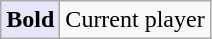<table class=wikitable>
<tr>
<td bgcolor=E6E6FA><strong>Bold</strong></td>
<td>Current player</td>
</tr>
</table>
